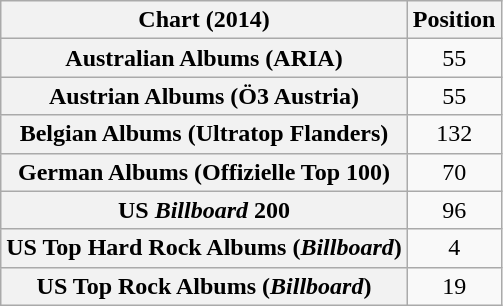<table class="wikitable sortable plainrowheaders" style="text-align:center">
<tr>
<th scope="col">Chart (2014)</th>
<th scope="col">Position</th>
</tr>
<tr>
<th scope="row">Australian Albums (ARIA)</th>
<td>55</td>
</tr>
<tr>
<th scope="row">Austrian Albums (Ö3 Austria)</th>
<td>55</td>
</tr>
<tr>
<th scope="row">Belgian Albums (Ultratop Flanders)</th>
<td>132</td>
</tr>
<tr>
<th scope="row">German Albums (Offizielle Top 100)</th>
<td>70</td>
</tr>
<tr>
<th scope="row">US <em>Billboard</em> 200</th>
<td>96</td>
</tr>
<tr>
<th scope="row">US Top Hard Rock Albums (<em>Billboard</em>)</th>
<td>4</td>
</tr>
<tr>
<th scope="row">US Top Rock Albums (<em>Billboard</em>)</th>
<td>19</td>
</tr>
</table>
